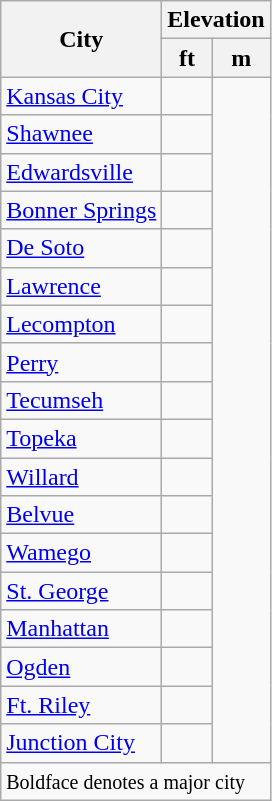<table class=wikitable>
<tr>
<th rowspan=2>City</th>
<th colspan=2>Elevation</th>
</tr>
<tr>
<th>ft</th>
<th>m</th>
</tr>
<tr>
<td><a href='#'>Kansas City</a></td>
<td></td>
</tr>
<tr>
<td><a href='#'>Shawnee</a></td>
<td></td>
</tr>
<tr>
<td><a href='#'>Edwardsville</a></td>
<td></td>
</tr>
<tr>
<td><a href='#'>Bonner Springs</a></td>
<td></td>
</tr>
<tr>
<td><a href='#'>De Soto</a></td>
<td></td>
</tr>
<tr>
<td><a href='#'>Lawrence</a></td>
<td></td>
</tr>
<tr>
<td><a href='#'>Lecompton</a></td>
<td></td>
</tr>
<tr>
<td><a href='#'>Perry</a></td>
<td></td>
</tr>
<tr>
<td><a href='#'>Tecumseh</a></td>
<td></td>
</tr>
<tr>
<td><a href='#'>Topeka</a></td>
<td></td>
</tr>
<tr>
<td><a href='#'>Willard</a></td>
<td></td>
</tr>
<tr>
<td><a href='#'>Belvue</a></td>
<td></td>
</tr>
<tr>
<td><a href='#'>Wamego</a></td>
<td></td>
</tr>
<tr>
<td><a href='#'>St. George</a></td>
<td></td>
</tr>
<tr>
<td><a href='#'>Manhattan</a></td>
<td></td>
</tr>
<tr>
<td><a href='#'>Ogden</a></td>
<td></td>
</tr>
<tr>
<td><a href='#'>Ft. Riley</a></td>
<td></td>
</tr>
<tr>
<td><a href='#'>Junction City</a></td>
<td></td>
</tr>
<tr>
<td colspan=3><small>Boldface denotes a major city</small></td>
</tr>
</table>
